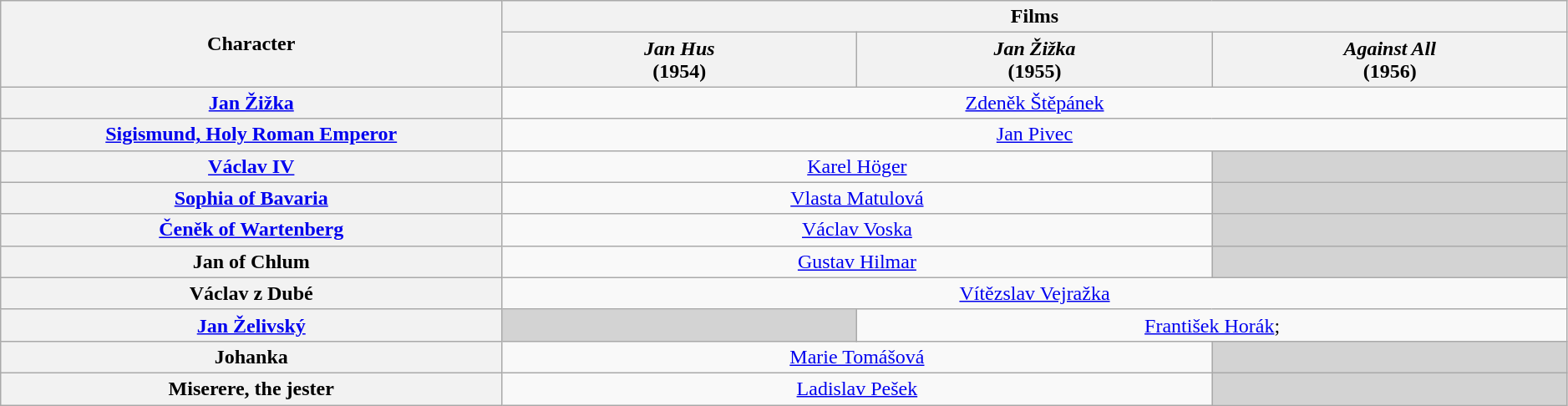<table class="wikitable" style="width:99%; text-align:center;">
<tr>
<th rowspan="2" style="width:15%;">Character</th>
<th colspan="3">Films</th>
</tr>
<tr>
<th style="width:10.63%;"><em>Jan Hus</em><br>(1954)</th>
<th style="width:10.63%;"><em>Jan Žižka</em><br>(1955)</th>
<th style="width:10.63%;"><em>Against All</em><br>(1956)</th>
</tr>
<tr>
<th scope="row"><a href='#'>Jan Žižka</a></th>
<td colspan="3"><a href='#'>Zdeněk Štěpánek</a></td>
</tr>
<tr>
<th scope="row"><a href='#'>Sigismund, Holy Roman Emperor</a></th>
<td colspan="3"><a href='#'>Jan Pivec</a></td>
</tr>
<tr>
<th scope="row"><a href='#'>Václav IV</a></th>
<td colspan="2"><a href='#'>Karel Höger</a></td>
<td colspan="1" style="background-color:lightgrey;"> </td>
</tr>
<tr>
<th scope="row"><a href='#'>Sophia of Bavaria</a></th>
<td colspan="2"><a href='#'>Vlasta Matulová</a></td>
<td colspan="1" style="background-color:lightgrey;"> </td>
</tr>
<tr>
<th scope="row"><a href='#'>Čeněk of Wartenberg</a></th>
<td colspan="2"><a href='#'>Václav Voska</a></td>
<td colspan="1" style="background-color:lightgrey;"> </td>
</tr>
<tr>
<th scope="row">Jan of Chlum</th>
<td colspan="2"><a href='#'>Gustav Hilmar</a></td>
<td colspan="1" style="background-color:lightgrey;"> </td>
</tr>
<tr>
<th scope="row">Václav z Dubé</th>
<td colspan="3"><a href='#'>Vítězslav Vejražka</a></td>
</tr>
<tr>
<th scope="row"><a href='#'>Jan Želivský</a></th>
<td colspan="1" style="background-color:lightgrey;"></td>
<td colspan="2"><a href='#'>František Horák</a>;</td>
</tr>
<tr>
<th scope="row">Johanka</th>
<td colspan="2"><a href='#'>Marie Tomášová</a></td>
<td colspan="1" style="background-color:lightgrey;"> </td>
</tr>
<tr>
<th scope="row">Miserere, the jester</th>
<td colspan="2"><a href='#'>Ladislav Pešek</a></td>
<td colspan="1" style="background-color:lightgrey;"> </td>
</tr>
</table>
